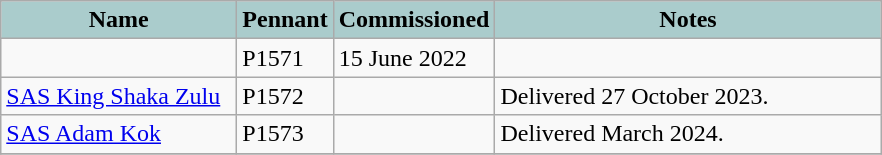<table class="wikitable">
<tr>
<th style="text-align:center; background:#acc; width:150px;">Name</th>
<th style="text-align:center; background:#acc; width:50px;">Pennant</th>
<th style="text-align:center; background:#acc; width:25px;">Commissioned</th>
<th style="text-align:center; background:#acc; width:250px;">Notes</th>
</tr>
<tr>
<td></td>
<td>P1571</td>
<td>15 June 2022</td>
<td></td>
</tr>
<tr>
<td><a href='#'>SAS King Shaka Zulu</a></td>
<td>P1572</td>
<td></td>
<td>Delivered 27 October 2023.</td>
</tr>
<tr>
<td><a href='#'>SAS Adam Kok</a></td>
<td>P1573</td>
<td></td>
<td>Delivered March 2024.</td>
</tr>
<tr>
</tr>
</table>
